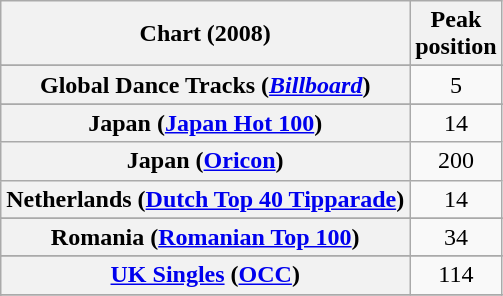<table class="wikitable sortable plainrowheaders" style="text-align:center">
<tr>
<th scope="col">Chart (2008)</th>
<th scope="col">Peak<br>position</th>
</tr>
<tr>
</tr>
<tr>
</tr>
<tr>
</tr>
<tr>
</tr>
<tr>
</tr>
<tr>
</tr>
<tr>
</tr>
<tr>
</tr>
<tr>
</tr>
<tr>
</tr>
<tr>
</tr>
<tr>
<th scope="row">Global Dance Tracks (<em><a href='#'>Billboard</a></em>)</th>
<td>5</td>
</tr>
<tr>
</tr>
<tr>
<th scope="row">Japan (<a href='#'>Japan Hot 100</a>)</th>
<td>14</td>
</tr>
<tr>
<th scope="row">Japan (<a href='#'>Oricon</a>)</th>
<td>200</td>
</tr>
<tr>
<th scope="row">Netherlands (<a href='#'>Dutch Top 40 Tipparade</a>)</th>
<td align="center">14</td>
</tr>
<tr>
</tr>
<tr>
</tr>
<tr>
</tr>
<tr>
<th scope="row">Romania (<a href='#'>Romanian Top 100</a>)</th>
<td>34</td>
</tr>
<tr>
</tr>
<tr>
</tr>
<tr>
</tr>
<tr>
<th scope="row"><a href='#'>UK Singles</a> (<a href='#'>OCC</a>)</th>
<td>114</td>
</tr>
<tr>
</tr>
<tr>
</tr>
<tr>
</tr>
<tr>
</tr>
<tr>
</tr>
<tr>
</tr>
</table>
